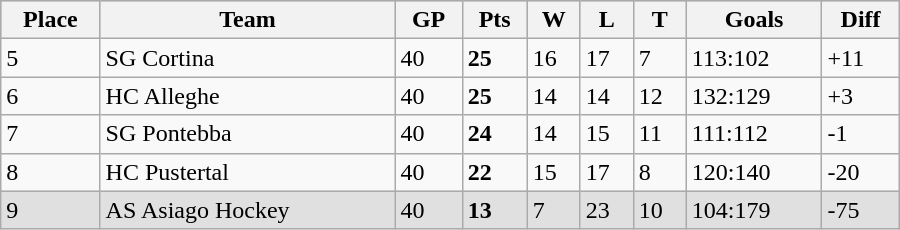<table class="wikitable" width="600px">
<tr style="background-color:#c0c0c0;">
<th>Place</th>
<th>Team</th>
<th>GP</th>
<th>Pts</th>
<th>W</th>
<th>L</th>
<th>T</th>
<th>Goals</th>
<th>Diff</th>
</tr>
<tr>
<td>5</td>
<td>SG Cortina</td>
<td>40</td>
<td><strong>25</strong></td>
<td>16</td>
<td>17</td>
<td>7</td>
<td>113:102</td>
<td>+11</td>
</tr>
<tr>
<td>6</td>
<td>HC Alleghe</td>
<td>40</td>
<td><strong>25</strong></td>
<td>14</td>
<td>14</td>
<td>12</td>
<td>132:129</td>
<td>+3</td>
</tr>
<tr>
<td>7</td>
<td>SG Pontebba</td>
<td>40</td>
<td><strong>24</strong></td>
<td>14</td>
<td>15</td>
<td>11</td>
<td>111:112</td>
<td>-1</td>
</tr>
<tr>
<td>8</td>
<td>HC Pustertal</td>
<td>40</td>
<td><strong>22</strong></td>
<td>15</td>
<td>17</td>
<td>8</td>
<td>120:140</td>
<td>-20</td>
</tr>
<tr bgcolor="#e0e0e0">
<td>9</td>
<td>AS Asiago Hockey</td>
<td>40</td>
<td><strong>13</strong></td>
<td>7</td>
<td>23</td>
<td>10</td>
<td>104:179</td>
<td>-75</td>
</tr>
</table>
